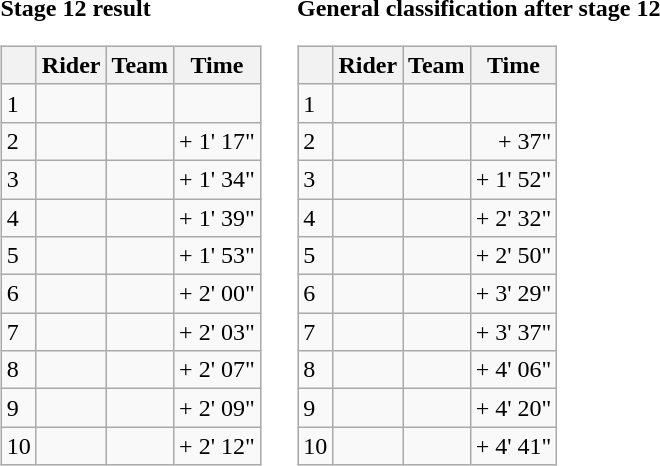<table>
<tr>
<td><strong>Stage 12 result</strong><br><table class="wikitable">
<tr>
<th></th>
<th>Rider</th>
<th>Team</th>
<th>Time</th>
</tr>
<tr>
<td>1</td>
<td></td>
<td></td>
<td align="right"></td>
</tr>
<tr>
<td>2</td>
<td></td>
<td></td>
<td align="right">+ 1' 17"</td>
</tr>
<tr>
<td>3</td>
<td> </td>
<td></td>
<td align="right">+ 1' 34"</td>
</tr>
<tr>
<td>4</td>
<td> </td>
<td></td>
<td align="right">+ 1' 39"</td>
</tr>
<tr>
<td>5</td>
<td></td>
<td></td>
<td align="right">+ 1' 53"</td>
</tr>
<tr>
<td>6</td>
<td></td>
<td></td>
<td align="right">+ 2' 00"</td>
</tr>
<tr>
<td>7</td>
<td></td>
<td></td>
<td align="right">+ 2' 03"</td>
</tr>
<tr>
<td>8</td>
<td></td>
<td></td>
<td align="right">+ 2' 07"</td>
</tr>
<tr>
<td>9</td>
<td></td>
<td></td>
<td align="right">+ 2' 09"</td>
</tr>
<tr>
<td>10</td>
<td></td>
<td></td>
<td align="right">+ 2' 12"</td>
</tr>
</table>
</td>
<td></td>
<td><strong>General classification after stage 12</strong><br><table class="wikitable">
<tr>
<th></th>
<th>Rider</th>
<th>Team</th>
<th>Time</th>
</tr>
<tr>
<td>1</td>
<td> </td>
<td></td>
<td align="right"></td>
</tr>
<tr>
<td>2</td>
<td></td>
<td></td>
<td align="right">+ 37"</td>
</tr>
<tr>
<td>3</td>
<td> </td>
<td></td>
<td align="right">+ 1' 52"</td>
</tr>
<tr>
<td>4</td>
<td></td>
<td></td>
<td align="right">+ 2' 32"</td>
</tr>
<tr>
<td>5</td>
<td></td>
<td></td>
<td align="right">+ 2' 50"</td>
</tr>
<tr>
<td>6</td>
<td></td>
<td></td>
<td align="right">+ 3' 29"</td>
</tr>
<tr>
<td>7</td>
<td></td>
<td></td>
<td align="right">+ 3' 37"</td>
</tr>
<tr>
<td>8</td>
<td></td>
<td></td>
<td align="right">+ 4' 06"</td>
</tr>
<tr>
<td>9</td>
<td></td>
<td></td>
<td align="right">+ 4' 20"</td>
</tr>
<tr>
<td>10</td>
<td></td>
<td></td>
<td align="right">+ 4' 41"</td>
</tr>
</table>
</td>
</tr>
</table>
